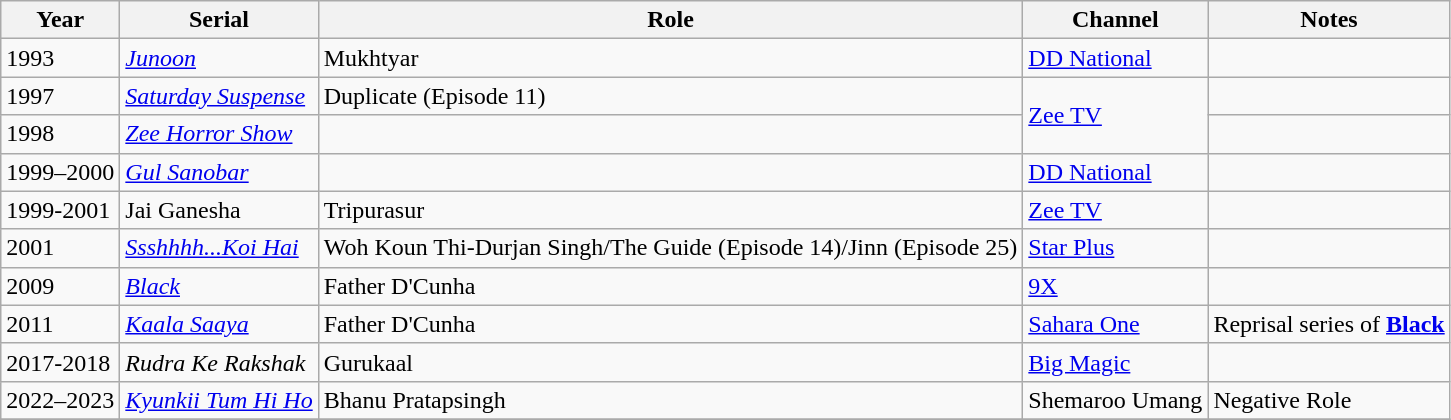<table class="wikitable sortable">
<tr>
<th>Year</th>
<th>Serial</th>
<th>Role</th>
<th>Channel</th>
<th>Notes</th>
</tr>
<tr>
<td>1993</td>
<td><em><a href='#'>Junoon</a></em></td>
<td>Mukhtyar</td>
<td><a href='#'>DD National</a></td>
<td></td>
</tr>
<tr>
<td>1997</td>
<td><em><a href='#'>Saturday Suspense</a></em></td>
<td>Duplicate (Episode 11)</td>
<td rowspan="2"><a href='#'>Zee TV</a></td>
<td></td>
</tr>
<tr>
<td>1998</td>
<td><em><a href='#'>Zee Horror Show</a></em></td>
<td></td>
<td></td>
</tr>
<tr>
<td>1999–2000</td>
<td><em><a href='#'>Gul Sanobar</a></em></td>
<td></td>
<td><a href='#'>DD National</a></td>
<td></td>
</tr>
<tr>
<td>1999-2001</td>
<td>Jai Ganesha</td>
<td>Tripurasur</td>
<td><a href='#'>Zee TV</a></td>
<td></td>
</tr>
<tr>
<td>2001</td>
<td><em><a href='#'>Ssshhhh...Koi Hai</a></em></td>
<td>Woh Koun Thi-Durjan Singh/The Guide (Episode 14)/Jinn (Episode 25)</td>
<td><a href='#'>Star Plus</a></td>
<td></td>
</tr>
<tr>
<td>2009</td>
<td><em><a href='#'>Black</a></em></td>
<td>Father D'Cunha</td>
<td><a href='#'>9X</a></td>
<td></td>
</tr>
<tr>
<td>2011</td>
<td><em><a href='#'>Kaala Saaya</a></em></td>
<td>Father D'Cunha</td>
<td><a href='#'>Sahara One</a></td>
<td>Reprisal series of <strong><a href='#'>Black</a></strong></td>
</tr>
<tr>
<td>2017-2018</td>
<td><em>Rudra Ke Rakshak</em></td>
<td>Gurukaal</td>
<td><a href='#'>Big Magic</a></td>
<td></td>
</tr>
<tr>
<td>2022–2023</td>
<td><em><a href='#'>Kyunkii Tum Hi Ho</a></em></td>
<td>Bhanu Pratapsingh</td>
<td>Shemaroo Umang</td>
<td>Negative Role</td>
</tr>
<tr>
</tr>
</table>
